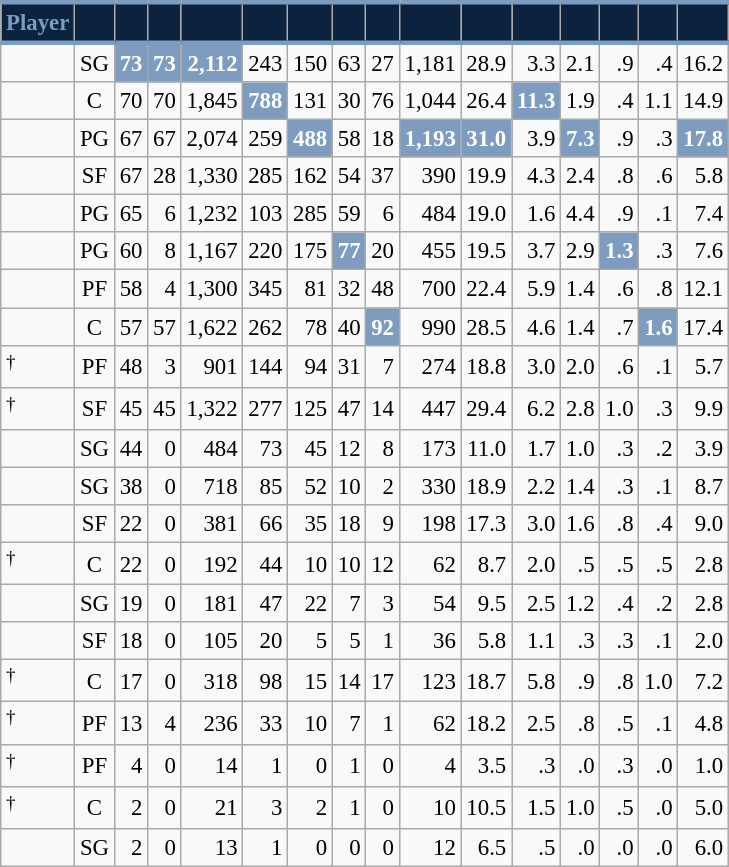<table class="wikitable sortable" style="font-size: 95%; text-align:right;">
<tr>
<th style="background:#0C2340; color:#7D9CC0; border-top:#7D9CC0 3px solid; border-bottom:#7D9CC0 3px solid;">Player</th>
<th style="background:#0C2340; color:#7D9CC0; border-top:#7D9CC0 3px solid; border-bottom:#7D9CC0 3px solid;"></th>
<th style="background:#0C2340; color:#7D9CC0; border-top:#7D9CC0 3px solid; border-bottom:#7D9CC0 3px solid;"></th>
<th style="background:#0C2340; color:#7D9CC0; border-top:#7D9CC0 3px solid; border-bottom:#7D9CC0 3px solid;"></th>
<th style="background:#0C2340; color:#7D9CC0; border-top:#7D9CC0 3px solid; border-bottom:#7D9CC0 3px solid;"></th>
<th style="background:#0C2340; color:#7D9CC0; border-top:#7D9CC0 3px solid; border-bottom:#7D9CC0 3px solid;"></th>
<th style="background:#0C2340; color:#7D9CC0; border-top:#7D9CC0 3px solid; border-bottom:#7D9CC0 3px solid;"></th>
<th style="background:#0C2340; color:#7D9CC0; border-top:#7D9CC0 3px solid; border-bottom:#7D9CC0 3px solid;"></th>
<th style="background:#0C2340; color:#7D9CC0; border-top:#7D9CC0 3px solid; border-bottom:#7D9CC0 3px solid;"></th>
<th style="background:#0C2340; color:#7D9CC0; border-top:#7D9CC0 3px solid; border-bottom:#7D9CC0 3px solid;"></th>
<th style="background:#0C2340; color:#7D9CC0; border-top:#7D9CC0 3px solid; border-bottom:#7D9CC0 3px solid;"></th>
<th style="background:#0C2340; color:#7D9CC0; border-top:#7D9CC0 3px solid; border-bottom:#7D9CC0 3px solid;"></th>
<th style="background:#0C2340; color:#7D9CC0; border-top:#7D9CC0 3px solid; border-bottom:#7D9CC0 3px solid;"></th>
<th style="background:#0C2340; color:#7D9CC0; border-top:#7D9CC0 3px solid; border-bottom:#7D9CC0 3px solid;"></th>
<th style="background:#0C2340; color:#7D9CC0; border-top:#7D9CC0 3px solid; border-bottom:#7D9CC0 3px solid;"></th>
<th style="background:#0C2340; color:#7D9CC0; border-top:#7D9CC0 3px solid; border-bottom:#7D9CC0 3px solid;"></th>
</tr>
<tr>
<td style="text-align:left;"></td>
<td style="text-align:center;">SG</td>
<td style="background:#7D9CC0; color:#FFFFFF;"><strong>73</strong></td>
<td style="background:#7D9CC0; color:#FFFFFF;"><strong>73</strong></td>
<td style="background:#7D9CC0; color:#FFFFFF;"><strong>2,112</strong></td>
<td>243</td>
<td>150</td>
<td>63</td>
<td>27</td>
<td>1,181</td>
<td>28.9</td>
<td>3.3</td>
<td>2.1</td>
<td>.9</td>
<td>.4</td>
<td>16.2</td>
</tr>
<tr>
<td style="text-align:left;"></td>
<td style="text-align:center;">C</td>
<td>70</td>
<td>70</td>
<td>1,845</td>
<td style="background:#7D9CC0; color:#FFFFFF;"><strong>788</strong></td>
<td>131</td>
<td>30</td>
<td>76</td>
<td>1,044</td>
<td>26.4</td>
<td style="background:#7D9CC0; color:#FFFFFF;"><strong>11.3</strong></td>
<td>1.9</td>
<td>.4</td>
<td>1.1</td>
<td>14.9</td>
</tr>
<tr>
<td style="text-align:left;"></td>
<td style="text-align:center;">PG</td>
<td>67</td>
<td>67</td>
<td>2,074</td>
<td>259</td>
<td style="background:#7D9CC0; color:#FFFFFF;"><strong>488</strong></td>
<td>58</td>
<td>18</td>
<td style="background:#7D9CC0; color:#FFFFFF;"><strong>1,193</strong></td>
<td style="background:#7D9CC0; color:#FFFFFF;"><strong>31.0</strong></td>
<td>3.9</td>
<td style="background:#7D9CC0; color:#FFFFFF;"><strong>7.3</strong></td>
<td>.9</td>
<td>.3</td>
<td style="background:#7D9CC0; color:#FFFFFF;"><strong>17.8</strong></td>
</tr>
<tr>
<td style="text-align:left;"></td>
<td style="text-align:center;">SF</td>
<td>67</td>
<td>28</td>
<td>1,330</td>
<td>285</td>
<td>162</td>
<td>54</td>
<td>37</td>
<td>390</td>
<td>19.9</td>
<td>4.3</td>
<td>2.4</td>
<td>.8</td>
<td>.6</td>
<td>5.8</td>
</tr>
<tr>
<td style="text-align:left;"></td>
<td style="text-align:center;">PG</td>
<td>65</td>
<td>6</td>
<td>1,232</td>
<td>103</td>
<td>285</td>
<td>59</td>
<td>6</td>
<td>484</td>
<td>19.0</td>
<td>1.6</td>
<td>4.4</td>
<td>.9</td>
<td>.1</td>
<td>7.4</td>
</tr>
<tr>
<td style="text-align:left;"></td>
<td style="text-align:center;">PG</td>
<td>60</td>
<td>8</td>
<td>1,167</td>
<td>220</td>
<td>175</td>
<td style="background:#7D9CC0; color:#FFFFFF;"><strong>77</strong></td>
<td>20</td>
<td>455</td>
<td>19.5</td>
<td>3.7</td>
<td>2.9</td>
<td style="background:#7D9CC0; color:#FFFFFF;"><strong>1.3</strong></td>
<td>.3</td>
<td>7.6</td>
</tr>
<tr>
<td style="text-align:left;"></td>
<td style="text-align:center;">PF</td>
<td>58</td>
<td>4</td>
<td>1,300</td>
<td>345</td>
<td>81</td>
<td>32</td>
<td>48</td>
<td>700</td>
<td>22.4</td>
<td>5.9</td>
<td>1.4</td>
<td>.6</td>
<td>.8</td>
<td>12.1</td>
</tr>
<tr>
<td style="text-align:left;"></td>
<td style="text-align:center;">C</td>
<td>57</td>
<td>57</td>
<td>1,622</td>
<td>262</td>
<td>78</td>
<td>40</td>
<td style="background:#7D9CC0; color:#FFFFFF;"><strong>92</strong></td>
<td>990</td>
<td>28.5</td>
<td>4.6</td>
<td>1.4</td>
<td>.7</td>
<td style="background:#7D9CC0; color:#FFFFFF;"><strong>1.6</strong></td>
<td>17.4</td>
</tr>
<tr>
<td style="text-align:left;"><sup>†</sup></td>
<td style="text-align:center;">PF</td>
<td>48</td>
<td>3</td>
<td>901</td>
<td>144</td>
<td>94</td>
<td>31</td>
<td>7</td>
<td>274</td>
<td>18.8</td>
<td>3.0</td>
<td>2.0</td>
<td>.6</td>
<td>.1</td>
<td>5.7</td>
</tr>
<tr>
<td style="text-align:left;"><sup>†</sup></td>
<td style="text-align:center;">SF</td>
<td>45</td>
<td>45</td>
<td>1,322</td>
<td>277</td>
<td>125</td>
<td>47</td>
<td>14</td>
<td>447</td>
<td>29.4</td>
<td>6.2</td>
<td>2.8</td>
<td>1.0</td>
<td>.3</td>
<td>9.9</td>
</tr>
<tr>
<td style="text-align:left;"></td>
<td style="text-align:center;">SG</td>
<td>44</td>
<td>0</td>
<td>484</td>
<td>73</td>
<td>45</td>
<td>12</td>
<td>8</td>
<td>173</td>
<td>11.0</td>
<td>1.7</td>
<td>1.0</td>
<td>.3</td>
<td>.2</td>
<td>3.9</td>
</tr>
<tr>
<td style="text-align:left;"></td>
<td style="text-align:center;">SG</td>
<td>38</td>
<td>0</td>
<td>718</td>
<td>85</td>
<td>52</td>
<td>10</td>
<td>2</td>
<td>330</td>
<td>18.9</td>
<td>2.2</td>
<td>1.4</td>
<td>.3</td>
<td>.1</td>
<td>8.7</td>
</tr>
<tr>
<td style="text-align:left;"></td>
<td style="text-align:center;">SF</td>
<td>22</td>
<td>0</td>
<td>381</td>
<td>66</td>
<td>35</td>
<td>18</td>
<td>9</td>
<td>198</td>
<td>17.3</td>
<td>3.0</td>
<td>1.6</td>
<td>.8</td>
<td>.4</td>
<td>9.0</td>
</tr>
<tr>
<td style="text-align:left;"><sup>†</sup></td>
<td style="text-align:center;">C</td>
<td>22</td>
<td>0</td>
<td>192</td>
<td>44</td>
<td>10</td>
<td>10</td>
<td>12</td>
<td>62</td>
<td>8.7</td>
<td>2.0</td>
<td>.5</td>
<td>.5</td>
<td>.5</td>
<td>2.8</td>
</tr>
<tr>
<td style="text-align:left;"></td>
<td style="text-align:center;">SG</td>
<td>19</td>
<td>0</td>
<td>181</td>
<td>47</td>
<td>22</td>
<td>7</td>
<td>3</td>
<td>54</td>
<td>9.5</td>
<td>2.5</td>
<td>1.2</td>
<td>.4</td>
<td>.2</td>
<td>2.8</td>
</tr>
<tr>
<td style="text-align:left;"></td>
<td style="text-align:center;">SF</td>
<td>18</td>
<td>0</td>
<td>105</td>
<td>20</td>
<td>5</td>
<td>5</td>
<td>1</td>
<td>36</td>
<td>5.8</td>
<td>1.1</td>
<td>.3</td>
<td>.3</td>
<td>.1</td>
<td>2.0</td>
</tr>
<tr>
<td style="text-align:left;"><sup>†</sup></td>
<td style="text-align:center;">C</td>
<td>17</td>
<td>0</td>
<td>318</td>
<td>98</td>
<td>15</td>
<td>14</td>
<td>17</td>
<td>123</td>
<td>18.7</td>
<td>5.8</td>
<td>.9</td>
<td>.8</td>
<td>1.0</td>
<td>7.2</td>
</tr>
<tr>
<td style="text-align:left;"><sup>†</sup></td>
<td style="text-align:center;">PF</td>
<td>13</td>
<td>4</td>
<td>236</td>
<td>33</td>
<td>10</td>
<td>7</td>
<td>1</td>
<td>62</td>
<td>18.2</td>
<td>2.5</td>
<td>.8</td>
<td>.5</td>
<td>.1</td>
<td>4.8</td>
</tr>
<tr>
<td style="text-align:left;"><sup>†</sup></td>
<td style="text-align:center;">PF</td>
<td>4</td>
<td>0</td>
<td>14</td>
<td>1</td>
<td>0</td>
<td>1</td>
<td>0</td>
<td>4</td>
<td>3.5</td>
<td>.3</td>
<td>.0</td>
<td>.3</td>
<td>.0</td>
<td>1.0</td>
</tr>
<tr>
<td style="text-align:left;"><sup>†</sup></td>
<td style="text-align:center;">C</td>
<td>2</td>
<td>0</td>
<td>21</td>
<td>3</td>
<td>2</td>
<td>1</td>
<td>0</td>
<td>10</td>
<td>10.5</td>
<td>1.5</td>
<td>1.0</td>
<td>.5</td>
<td>.0</td>
<td>5.0</td>
</tr>
<tr>
<td style="text-align:left;"></td>
<td style="text-align:center;">SG</td>
<td>2</td>
<td>0</td>
<td>13</td>
<td>1</td>
<td>0</td>
<td>0</td>
<td>0</td>
<td>12</td>
<td>6.5</td>
<td>.5</td>
<td>.0</td>
<td>.0</td>
<td>.0</td>
<td>6.0</td>
</tr>
</table>
